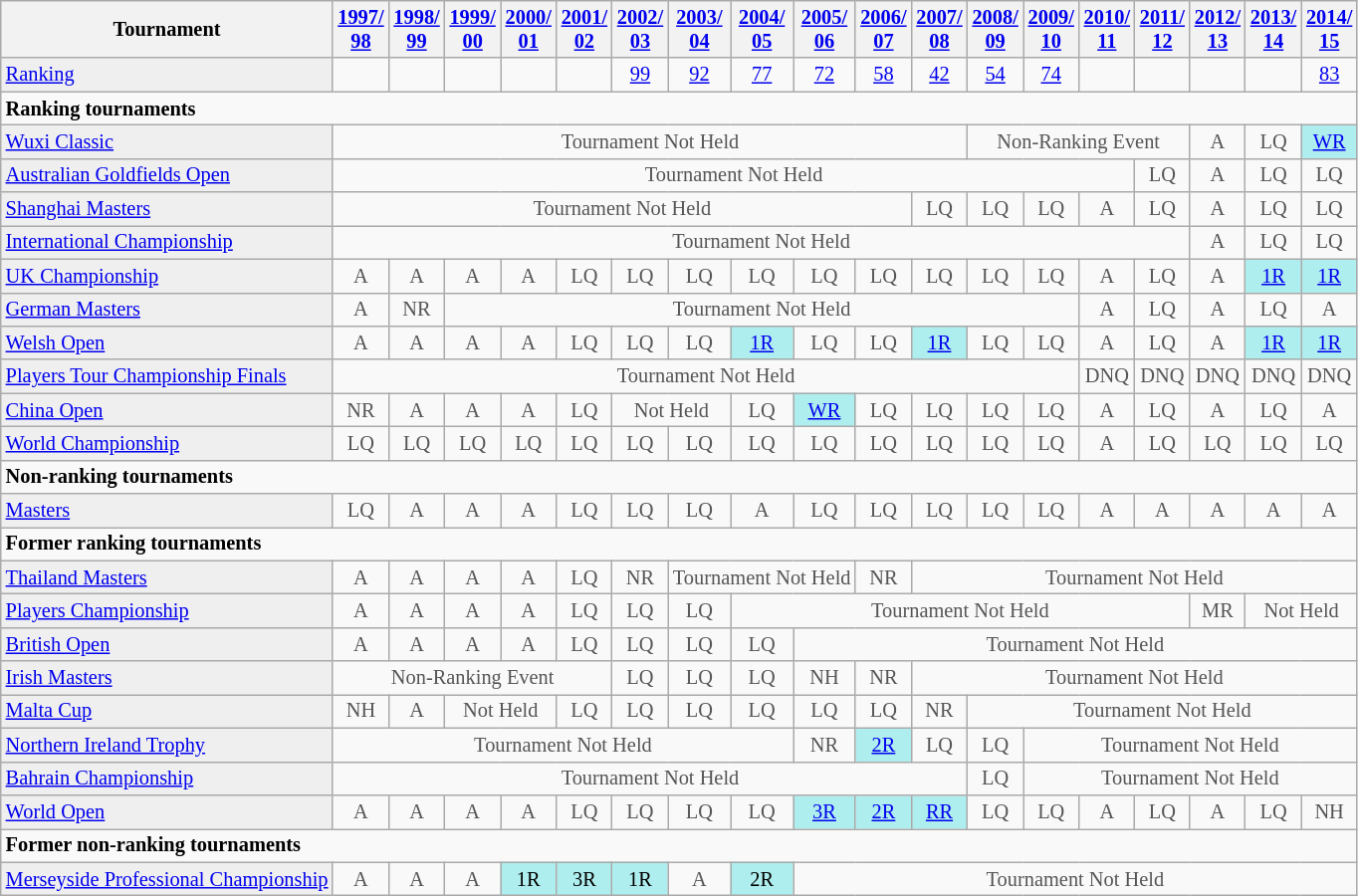<table class="wikitable" style="font-size:85%;">
<tr>
<th>Tournament</th>
<th><a href='#'>1997/<br>98</a></th>
<th><a href='#'>1998/<br>99</a></th>
<th><a href='#'>1999/<br>00</a></th>
<th><a href='#'>2000/<br>01</a></th>
<th><a href='#'>2001/<br>02</a></th>
<th><a href='#'>2002/<br>03</a></th>
<th><a href='#'>2003/<br>04</a></th>
<th><a href='#'>2004/<br>05</a></th>
<th><a href='#'>2005/<br>06</a></th>
<th><a href='#'>2006/<br>07</a></th>
<th><a href='#'>2007/<br>08</a></th>
<th><a href='#'>2008/<br>09</a></th>
<th><a href='#'>2009/<br>10</a></th>
<th><a href='#'>2010/<br>11</a></th>
<th><a href='#'>2011/<br>12</a></th>
<th><a href='#'>2012/<br>13</a></th>
<th><a href='#'>2013/<br>14</a></th>
<th><a href='#'>2014/<br>15</a></th>
</tr>
<tr>
<td style="background:#EFEFEF;"><a href='#'>Ranking</a></td>
<td align="center"></td>
<td align="center"></td>
<td align="center"></td>
<td align="center"></td>
<td align="center"></td>
<td align="center"><a href='#'>99</a></td>
<td align="center"><a href='#'>92</a></td>
<td align="center"><a href='#'>77</a></td>
<td align="center"><a href='#'>72</a></td>
<td align="center"><a href='#'>58</a></td>
<td align="center"><a href='#'>42</a></td>
<td align="center"><a href='#'>54</a></td>
<td align="center"><a href='#'>74</a></td>
<td align="center"></td>
<td align="center"></td>
<td align="center"></td>
<td align="center"></td>
<td align="center"><a href='#'>83</a></td>
</tr>
<tr>
<td colspan="20"><strong>Ranking tournaments</strong></td>
</tr>
<tr>
<td style="background:#EFEFEF;"><a href='#'>Wuxi Classic</a></td>
<td colspan="11" align="center" style="color:#555555;">Tournament Not Held</td>
<td colspan="4" align="center" style="color:#555555;">Non-Ranking Event</td>
<td align="center" style="color:#555555;">A</td>
<td align="center" style="color:#555555;">LQ</td>
<td align="center" style="background:#afeeee;"><a href='#'>WR</a></td>
</tr>
<tr>
<td style="background:#EFEFEF;"><a href='#'>Australian Goldfields Open</a></td>
<td colspan="14" align="center" style="color:#555555;">Tournament Not Held</td>
<td align="center" style="color:#555555;">LQ</td>
<td align="center" style="color:#555555;">A</td>
<td align="center" style="color:#555555;">LQ</td>
<td align="center" style="color:#555555;">LQ</td>
</tr>
<tr>
<td style="background:#EFEFEF;"><a href='#'>Shanghai Masters</a></td>
<td colspan="10" align="center" style="color:#555555;">Tournament Not Held</td>
<td align="center" style="color:#555555;">LQ</td>
<td align="center" style="color:#555555;">LQ</td>
<td align="center" style="color:#555555;">LQ</td>
<td align="center" style="color:#555555;">A</td>
<td align="center" style="color:#555555;">LQ</td>
<td align="center" style="color:#555555;">A</td>
<td align="center" style="color:#555555;">LQ</td>
<td align="center" style="color:#555555;">LQ</td>
</tr>
<tr>
<td style="background:#EFEFEF;"><a href='#'>International Championship</a></td>
<td colspan="15" align="center" style="color:#555555;">Tournament Not Held</td>
<td align="center" style="color:#555555;">A</td>
<td align="center" style="color:#555555;">LQ</td>
<td align="center" style="color:#555555;">LQ</td>
</tr>
<tr>
<td style="background:#EFEFEF;"><a href='#'>UK Championship</a></td>
<td align="center" style="color:#555555;">A</td>
<td align="center" style="color:#555555;">A</td>
<td align="center" style="color:#555555;">A</td>
<td align="center" style="color:#555555;">A</td>
<td align="center" style="color:#555555;">LQ</td>
<td align="center" style="color:#555555;">LQ</td>
<td align="center" style="color:#555555;">LQ</td>
<td align="center" style="color:#555555;">LQ</td>
<td align="center" style="color:#555555;">LQ</td>
<td align="center" style="color:#555555;">LQ</td>
<td align="center" style="color:#555555;">LQ</td>
<td align="center" style="color:#555555;">LQ</td>
<td align="center" style="color:#555555;">LQ</td>
<td align="center" style="color:#555555;">A</td>
<td align="center" style="color:#555555;">LQ</td>
<td align="center" style="color:#555555;">A</td>
<td align="center" style="background:#afeeee;"><a href='#'>1R</a></td>
<td align="center" style="background:#afeeee;"><a href='#'>1R</a></td>
</tr>
<tr>
<td style="background:#EFEFEF;"><a href='#'>German Masters</a></td>
<td align="center" style="color:#555555;">A</td>
<td align="center" style="color:#555555;">NR</td>
<td colspan="11" align="center" style="color:#555555;">Tournament Not Held</td>
<td align="center" style="color:#555555;">A</td>
<td align="center" style="color:#555555;">LQ</td>
<td align="center" style="color:#555555;">A</td>
<td align="center" style="color:#555555;">LQ</td>
<td align="center" style="color:#555555;">A</td>
</tr>
<tr>
<td style="background:#EFEFEF;"><a href='#'>Welsh Open</a></td>
<td align="center" style="color:#555555;">A</td>
<td align="center" style="color:#555555;">A</td>
<td align="center" style="color:#555555;">A</td>
<td align="center" style="color:#555555;">A</td>
<td align="center" style="color:#555555;">LQ</td>
<td align="center" style="color:#555555;">LQ</td>
<td align="center" style="color:#555555;">LQ</td>
<td align="center" style="background:#afeeee;"><a href='#'>1R</a></td>
<td align="center" style="color:#555555;">LQ</td>
<td align="center" style="color:#555555;">LQ</td>
<td align="center" style="background:#afeeee;"><a href='#'>1R</a></td>
<td align="center" style="color:#555555;">LQ</td>
<td align="center" style="color:#555555;">LQ</td>
<td align="center" style="color:#555555;">A</td>
<td align="center" style="color:#555555;">LQ</td>
<td align="center" style="color:#555555;">A</td>
<td align="center" style="background:#afeeee;"><a href='#'>1R</a></td>
<td align="center" style="background:#afeeee;"><a href='#'>1R</a></td>
</tr>
<tr>
<td style="background:#EFEFEF;"><a href='#'>Players Tour Championship Finals</a></td>
<td colspan="13" align="center" style="color:#555555;">Tournament Not Held</td>
<td align="center" style="color:#555555;">DNQ</td>
<td align="center" style="color:#555555;">DNQ</td>
<td align="center" style="color:#555555;">DNQ</td>
<td align="center" style="color:#555555;">DNQ</td>
<td align="center" style="color:#555555;">DNQ</td>
</tr>
<tr>
<td style="background:#EFEFEF;"><a href='#'>China Open</a></td>
<td align="center" style="color:#555555;">NR</td>
<td align="center" style="color:#555555;">A</td>
<td align="center" style="color:#555555;">A</td>
<td align="center" style="color:#555555;">A</td>
<td align="center" style="color:#555555;">LQ</td>
<td colspan="2" align="center" style="color:#555555;">Not Held</td>
<td align="center" style="color:#555555;">LQ</td>
<td align="center" style="background:#afeeee;"><a href='#'>WR</a></td>
<td align="center" style="color:#555555;">LQ</td>
<td align="center" style="color:#555555;">LQ</td>
<td align="center" style="color:#555555;">LQ</td>
<td align="center" style="color:#555555;">LQ</td>
<td align="center" style="color:#555555;">A</td>
<td align="center" style="color:#555555;">LQ</td>
<td align="center" style="color:#555555;">A</td>
<td align="center" style="color:#555555;">LQ</td>
<td align="center" style="color:#555555;">A</td>
</tr>
<tr>
<td style="background:#EFEFEF;"><a href='#'>World Championship</a></td>
<td align="center" style="color:#555555;">LQ</td>
<td align="center" style="color:#555555;">LQ</td>
<td align="center" style="color:#555555;">LQ</td>
<td align="center" style="color:#555555;">LQ</td>
<td align="center" style="color:#555555;">LQ</td>
<td align="center" style="color:#555555;">LQ</td>
<td align="center" style="color:#555555;">LQ</td>
<td align="center" style="color:#555555;">LQ</td>
<td align="center" style="color:#555555;">LQ</td>
<td align="center" style="color:#555555;">LQ</td>
<td align="center" style="color:#555555;">LQ</td>
<td align="center" style="color:#555555;">LQ</td>
<td align="center" style="color:#555555;">LQ</td>
<td align="center" style="color:#555555;">A</td>
<td align="center" style="color:#555555;">LQ</td>
<td align="center" style="color:#555555;">LQ</td>
<td align="center" style="color:#555555;">LQ</td>
<td align="center" style="color:#555555;">LQ</td>
</tr>
<tr>
<td colspan="20"><strong>Non-ranking tournaments</strong></td>
</tr>
<tr>
<td style="background:#EFEFEF;"><a href='#'>Masters</a></td>
<td align="center" style="color:#555555;">LQ</td>
<td align="center" style="color:#555555;">A</td>
<td align="center" style="color:#555555;">A</td>
<td align="center" style="color:#555555;">A</td>
<td align="center" style="color:#555555;">LQ</td>
<td align="center" style="color:#555555;">LQ</td>
<td align="center" style="color:#555555;">LQ</td>
<td align="center" style="color:#555555;">A</td>
<td align="center" style="color:#555555;">LQ</td>
<td align="center" style="color:#555555;">LQ</td>
<td align="center" style="color:#555555;">LQ</td>
<td align="center" style="color:#555555;">LQ</td>
<td align="center" style="color:#555555;">LQ</td>
<td align="center" style="color:#555555;">A</td>
<td align="center" style="color:#555555;">A</td>
<td align="center" style="color:#555555;">A</td>
<td align="center" style="color:#555555;">A</td>
<td align="center" style="color:#555555;">A</td>
</tr>
<tr>
<td colspan="20"><strong>Former ranking tournaments</strong></td>
</tr>
<tr>
<td style="background:#EFEFEF;"><a href='#'>Thailand Masters</a></td>
<td align="center" style="color:#555555;">A</td>
<td align="center" style="color:#555555;">A</td>
<td align="center" style="color:#555555;">A</td>
<td align="center" style="color:#555555;">A</td>
<td align="center" style="color:#555555;">LQ</td>
<td align="center" style="color:#555555;">NR</td>
<td colspan="3" align="center" style="color:#555555;">Tournament Not Held</td>
<td align="center" style="color:#555555;">NR</td>
<td colspan="8" align="center" style="color:#555555;">Tournament Not Held</td>
</tr>
<tr>
<td style="background:#EFEFEF;"><a href='#'>Players Championship</a></td>
<td align="center" style="color:#555555;">A</td>
<td align="center" style="color:#555555;">A</td>
<td align="center" style="color:#555555;">A</td>
<td align="center" style="color:#555555;">A</td>
<td align="center" style="color:#555555;">LQ</td>
<td align="center" style="color:#555555;">LQ</td>
<td align="center" style="color:#555555;">LQ</td>
<td colspan="8" align="center" style="color:#555555;">Tournament Not Held</td>
<td align="center" style="color:#555555;">MR</td>
<td colspan="2" align="center" style="color:#555555;">Not Held</td>
</tr>
<tr>
<td style="background:#EFEFEF;"><a href='#'>British Open</a></td>
<td align="center" style="color:#555555;">A</td>
<td align="center" style="color:#555555;">A</td>
<td align="center" style="color:#555555;">A</td>
<td align="center" style="color:#555555;">A</td>
<td align="center" style="color:#555555;">LQ</td>
<td align="center" style="color:#555555;">LQ</td>
<td align="center" style="color:#555555;">LQ</td>
<td align="center" style="color:#555555;">LQ</td>
<td colspan="10" align="center" style="color:#555555;">Tournament Not Held</td>
</tr>
<tr>
<td style="background:#EFEFEF;"><a href='#'>Irish Masters</a></td>
<td colspan="5" align="center" style="color:#555555;">Non-Ranking Event</td>
<td align="center" style="color:#555555;">LQ</td>
<td align="center" style="color:#555555;">LQ</td>
<td align="center" style="color:#555555;">LQ</td>
<td align="center" style="color:#555555;">NH</td>
<td align="center" style="color:#555555;">NR</td>
<td colspan="8" align="center" style="color:#555555;">Tournament Not Held</td>
</tr>
<tr>
<td style="background:#EFEFEF;"><a href='#'>Malta Cup</a></td>
<td align="center" style="color:#555555;">NH</td>
<td align="center" style="color:#555555;">A</td>
<td colspan="2" align="center" style="color:#555555;">Not Held</td>
<td align="center" style="color:#555555;">LQ</td>
<td align="center" style="color:#555555;">LQ</td>
<td align="center" style="color:#555555;">LQ</td>
<td align="center" style="color:#555555;">LQ</td>
<td align="center" style="color:#555555;">LQ</td>
<td align="center" style="color:#555555;">LQ</td>
<td align="center" style="color:#555555;">NR</td>
<td colspan="7" align="center" style="color:#555555;">Tournament Not Held</td>
</tr>
<tr>
<td style="background:#EFEFEF;"><a href='#'>Northern Ireland Trophy</a></td>
<td colspan="8" align="center" style="color:#555555;">Tournament Not Held</td>
<td align="center" style="color:#555555;">NR</td>
<td align="center" style="background:#afeeee;"><a href='#'>2R</a></td>
<td align="center" style="color:#555555;">LQ</td>
<td align="center" style="color:#555555;">LQ</td>
<td colspan="6" align="center" style="color:#555555;">Tournament Not Held</td>
</tr>
<tr>
<td style="background:#EFEFEF;"><a href='#'>Bahrain Championship</a></td>
<td colspan="11" align="center" style="color:#555555;">Tournament Not Held</td>
<td align="center" style="color:#555555;">LQ</td>
<td colspan="6" align="center" style="color:#555555;">Tournament Not Held</td>
</tr>
<tr>
<td style="background:#EFEFEF;"><a href='#'>World Open</a></td>
<td align="center" style="color:#555555;">A</td>
<td align="center" style="color:#555555;">A</td>
<td align="center" style="color:#555555;">A</td>
<td align="center" style="color:#555555;">A</td>
<td align="center" style="color:#555555;">LQ</td>
<td align="center" style="color:#555555;">LQ</td>
<td align="center" style="color:#555555;">LQ</td>
<td align="center" style="color:#555555;">LQ</td>
<td align="center" style="background:#afeeee;"><a href='#'>3R</a></td>
<td align="center" style="background:#afeeee;"><a href='#'>2R</a></td>
<td align="center" style="background:#afeeee;"><a href='#'>RR</a></td>
<td align="center" style="color:#555555;">LQ</td>
<td align="center" style="color:#555555;">LQ</td>
<td align="center" style="color:#555555;">A</td>
<td align="center" style="color:#555555;">LQ</td>
<td align="center" style="color:#555555;">A</td>
<td align="center" style="color:#555555;">LQ</td>
<td align="center" style="color:#555555;">NH</td>
</tr>
<tr>
<td colspan="20"><strong>Former non-ranking tournaments</strong></td>
</tr>
<tr>
<td style="background:#EFEFEF;"><a href='#'>Merseyside Professional Championship</a></td>
<td align="center" style="color:#555555;">A</td>
<td align="center" style="color:#555555;">A</td>
<td align="center" style="color:#555555;">A</td>
<td align="center" style="background:#afeeee;">1R</td>
<td align="center" style="background:#afeeee;">3R</td>
<td align="center" style="background:#afeeee;">1R</td>
<td align="center" style="color:#555555;">A</td>
<td align="center" style="background:#afeeee;">2R</td>
<td colspan="10" align="center" style="color:#555555;">Tournament Not Held</td>
</tr>
</table>
